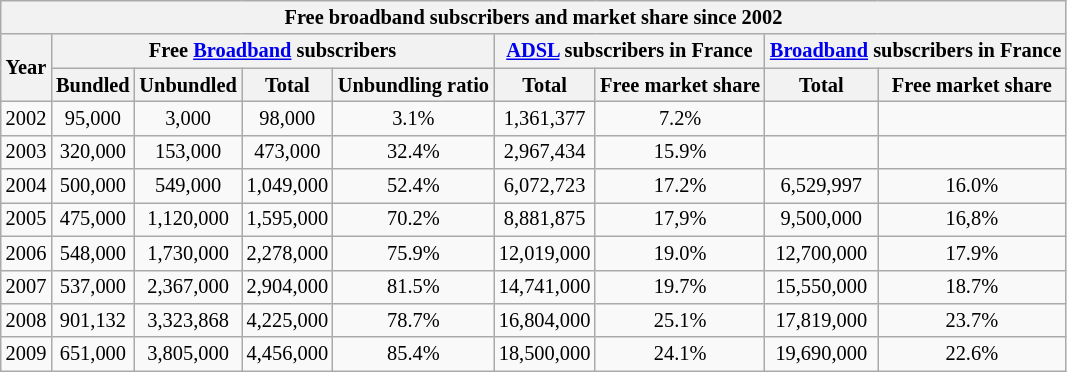<table class="wikitable" style="font-size: 85%; text-align: center">
<tr>
<th colspan="9">Free broadband subscribers and market share since 2002</th>
</tr>
<tr>
<th rowspan="2">Year</th>
<th colspan="4">Free <a href='#'>Broadband</a> subscribers</th>
<th colspan="2"><a href='#'>ADSL</a> subscribers in France</th>
<th colspan="2"><a href='#'>Broadband</a> subscribers in France</th>
</tr>
<tr>
<th>Bundled</th>
<th>Unbundled</th>
<th>Total</th>
<th>Unbundling ratio</th>
<th>Total</th>
<th>Free market share</th>
<th>Total</th>
<th>Free market share</th>
</tr>
<tr>
<td>2002</td>
<td>95,000</td>
<td>3,000</td>
<td>98,000</td>
<td>3.1%</td>
<td>1,361,377</td>
<td>7.2%</td>
<td></td>
<td></td>
</tr>
<tr>
<td>2003</td>
<td>320,000</td>
<td>153,000</td>
<td>473,000</td>
<td>32.4%</td>
<td>2,967,434</td>
<td>15.9%</td>
<td></td>
<td></td>
</tr>
<tr>
<td>2004</td>
<td>500,000</td>
<td>549,000</td>
<td>1,049,000</td>
<td>52.4%</td>
<td>6,072,723</td>
<td>17.2%</td>
<td>6,529,997</td>
<td>16.0%</td>
</tr>
<tr>
<td>2005</td>
<td>475,000</td>
<td>1,120,000</td>
<td>1,595,000</td>
<td>70.2%</td>
<td>8,881,875</td>
<td>17,9%</td>
<td>9,500,000</td>
<td>16,8%</td>
</tr>
<tr>
<td>2006</td>
<td>548,000</td>
<td>1,730,000</td>
<td>2,278,000</td>
<td>75.9%</td>
<td>12,019,000</td>
<td>19.0%</td>
<td>12,700,000</td>
<td>17.9%</td>
</tr>
<tr>
<td>2007</td>
<td>537,000</td>
<td>2,367,000</td>
<td>2,904,000</td>
<td>81.5%</td>
<td>14,741,000</td>
<td>19.7%</td>
<td>15,550,000</td>
<td>18.7%</td>
</tr>
<tr>
<td>2008</td>
<td>901,132</td>
<td>3,323,868</td>
<td>4,225,000</td>
<td>78.7%</td>
<td>16,804,000</td>
<td>25.1%</td>
<td>17,819,000</td>
<td>23.7%</td>
</tr>
<tr>
<td>2009</td>
<td>651,000</td>
<td>3,805,000</td>
<td>4,456,000</td>
<td>85.4%</td>
<td>18,500,000</td>
<td>24.1%</td>
<td>19,690,000</td>
<td>22.6%</td>
</tr>
</table>
